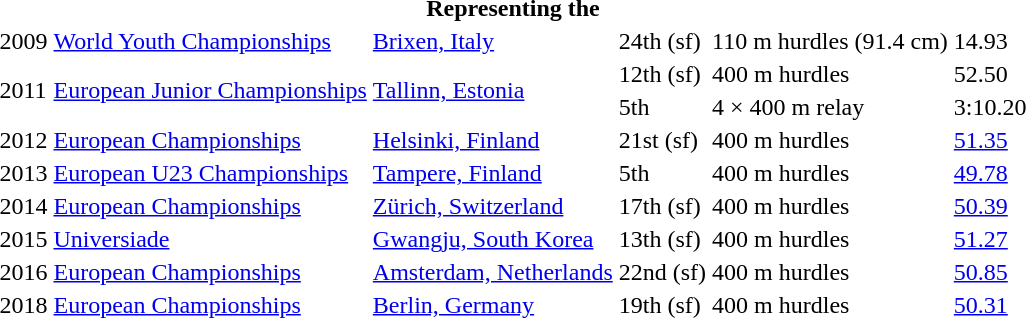<table>
<tr>
<th colspan="6">Representing the </th>
</tr>
<tr>
<td>2009</td>
<td><a href='#'>World Youth Championships</a></td>
<td><a href='#'>Brixen, Italy</a></td>
<td>24th (sf)</td>
<td>110 m hurdles (91.4 cm)</td>
<td>14.93</td>
</tr>
<tr>
<td rowspan=2>2011</td>
<td rowspan=2><a href='#'>European Junior Championships</a></td>
<td rowspan=2><a href='#'>Tallinn, Estonia</a></td>
<td>12th (sf)</td>
<td>400 m hurdles</td>
<td>52.50</td>
</tr>
<tr>
<td>5th</td>
<td>4 × 400 m relay</td>
<td>3:10.20</td>
</tr>
<tr>
<td>2012</td>
<td><a href='#'>European Championships</a></td>
<td><a href='#'>Helsinki, Finland</a></td>
<td>21st (sf)</td>
<td>400 m hurdles</td>
<td><a href='#'>51.35</a></td>
</tr>
<tr>
<td>2013</td>
<td><a href='#'>European U23 Championships</a></td>
<td><a href='#'>Tampere, Finland</a></td>
<td>5th</td>
<td>400 m hurdles</td>
<td><a href='#'>49.78</a></td>
</tr>
<tr>
<td>2014</td>
<td><a href='#'>European Championships</a></td>
<td><a href='#'>Zürich, Switzerland</a></td>
<td>17th (sf)</td>
<td>400 m hurdles</td>
<td><a href='#'>50.39</a></td>
</tr>
<tr>
<td>2015</td>
<td><a href='#'>Universiade</a></td>
<td><a href='#'>Gwangju, South Korea</a></td>
<td>13th (sf)</td>
<td>400 m hurdles</td>
<td><a href='#'>51.27</a></td>
</tr>
<tr>
<td>2016</td>
<td><a href='#'>European Championships</a></td>
<td><a href='#'>Amsterdam, Netherlands</a></td>
<td>22nd (sf)</td>
<td>400 m hurdles</td>
<td><a href='#'>50.85</a></td>
</tr>
<tr>
<td>2018</td>
<td><a href='#'>European Championships</a></td>
<td><a href='#'>Berlin, Germany</a></td>
<td>19th (sf)</td>
<td>400 m hurdles</td>
<td><a href='#'>50.31</a></td>
</tr>
</table>
